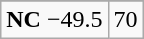<table class="wikitable">
<tr align="center">
</tr>
<tr align="center">
<td><strong>NC</strong> −49.5</td>
<td>70</td>
</tr>
</table>
